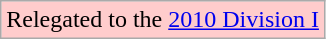<table class="wikitable">
<tr>
<td bgcolor=#ffcccc>Relegated to the <a href='#'>2010 Division I</a></td>
</tr>
</table>
